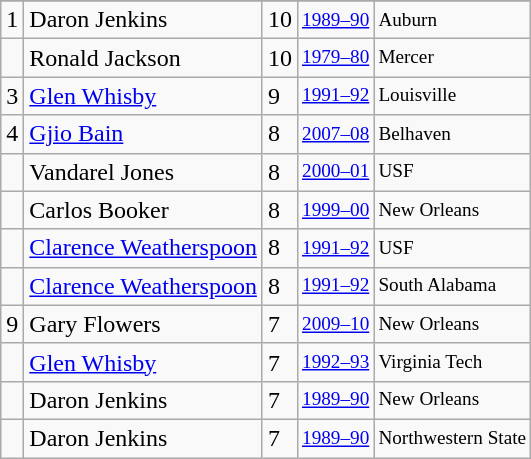<table class="wikitable">
<tr>
</tr>
<tr>
<td>1</td>
<td>Daron Jenkins</td>
<td>10</td>
<td style="font-size:80%;"><a href='#'>1989–90</a></td>
<td style="font-size:80%;">Auburn</td>
</tr>
<tr>
<td></td>
<td>Ronald Jackson</td>
<td>10</td>
<td style="font-size:80%;"><a href='#'>1979–80</a></td>
<td style="font-size:80%;">Mercer</td>
</tr>
<tr>
<td>3</td>
<td><a href='#'>Glen Whisby</a></td>
<td>9</td>
<td style="font-size:80%;"><a href='#'>1991–92</a></td>
<td style="font-size:80%;">Louisville</td>
</tr>
<tr>
<td>4</td>
<td><a href='#'>Gjio Bain</a></td>
<td>8</td>
<td style="font-size:80%;"><a href='#'>2007–08</a></td>
<td style="font-size:80%;">Belhaven</td>
</tr>
<tr>
<td></td>
<td>Vandarel Jones</td>
<td>8</td>
<td style="font-size:80%;"><a href='#'>2000–01</a></td>
<td style="font-size:80%;">USF</td>
</tr>
<tr>
<td></td>
<td>Carlos Booker</td>
<td>8</td>
<td style="font-size:80%;"><a href='#'>1999–00</a></td>
<td style="font-size:80%;">New Orleans</td>
</tr>
<tr>
<td></td>
<td><a href='#'>Clarence Weatherspoon</a></td>
<td>8</td>
<td style="font-size:80%;"><a href='#'>1991–92</a></td>
<td style="font-size:80%;">USF</td>
</tr>
<tr>
<td></td>
<td><a href='#'>Clarence Weatherspoon</a></td>
<td>8</td>
<td style="font-size:80%;"><a href='#'>1991–92</a></td>
<td style="font-size:80%;">South Alabama</td>
</tr>
<tr>
<td>9</td>
<td>Gary Flowers</td>
<td>7</td>
<td style="font-size:80%;"><a href='#'>2009–10</a></td>
<td style="font-size:80%;">New Orleans</td>
</tr>
<tr>
<td></td>
<td><a href='#'>Glen Whisby</a></td>
<td>7</td>
<td style="font-size:80%;"><a href='#'>1992–93</a></td>
<td style="font-size:80%;">Virginia Tech</td>
</tr>
<tr>
<td></td>
<td>Daron Jenkins</td>
<td>7</td>
<td style="font-size:80%;"><a href='#'>1989–90</a></td>
<td style="font-size:80%;">New Orleans</td>
</tr>
<tr>
<td></td>
<td>Daron Jenkins</td>
<td>7</td>
<td style="font-size:80%;"><a href='#'>1989–90</a></td>
<td style="font-size:80%;">Northwestern State</td>
</tr>
</table>
